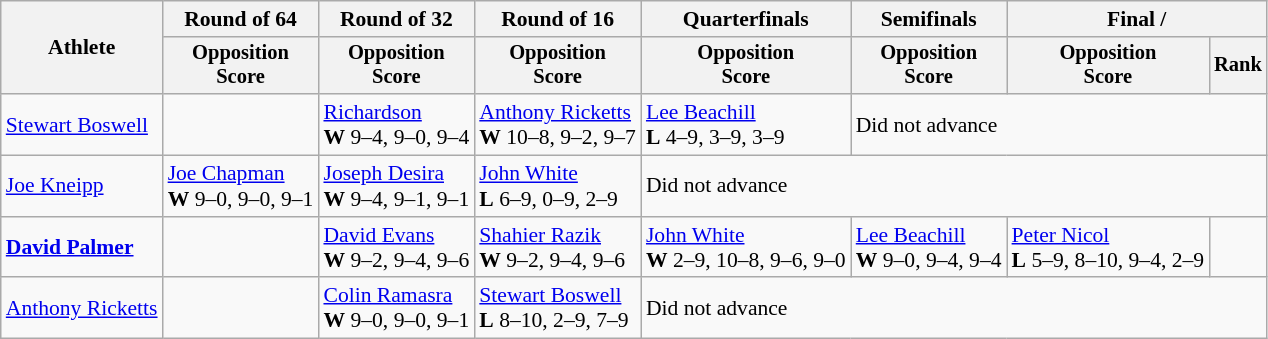<table class=wikitable style="font-size:90%">
<tr>
<th rowspan="2">Athlete</th>
<th>Round of 64</th>
<th>Round of 32</th>
<th>Round of 16</th>
<th>Quarterfinals</th>
<th>Semifinals</th>
<th colspan=2>Final / </th>
</tr>
<tr style="font-size:95%">
<th>Opposition<br>Score</th>
<th>Opposition<br>Score</th>
<th>Opposition<br>Score</th>
<th>Opposition<br>Score</th>
<th>Opposition<br>Score</th>
<th>Opposition<br>Score</th>
<th>Rank</th>
</tr>
<tr>
<td align=left><a href='#'>Stewart Boswell</a></td>
<td></td>
<td> <a href='#'>Richardson</a> <br> <strong>W</strong> 9–4, 9–0, 9–4</td>
<td> <a href='#'>Anthony Ricketts</a> <br> <strong>W</strong> 10–8, 9–2, 9–7</td>
<td> <a href='#'>Lee Beachill</a> <br> <strong>L</strong> 4–9, 3–9, 3–9</td>
<td colspan=3>Did not advance</td>
</tr>
<tr>
<td align=left><a href='#'>Joe Kneipp</a></td>
<td> <a href='#'>Joe Chapman</a> <br> <strong>W</strong> 9–0, 9–0, 9–1</td>
<td> <a href='#'>Joseph Desira</a> <br> <strong>W</strong> 9–4, 9–1, 9–1</td>
<td> <a href='#'>John White</a> <br> <strong>L</strong> 6–9, 0–9, 2–9</td>
<td colspan=4>Did not advance</td>
</tr>
<tr>
<td align=left><strong><a href='#'>David Palmer</a></strong></td>
<td></td>
<td> <a href='#'>David Evans</a> <br> <strong>W</strong> 9–2, 9–4, 9–6</td>
<td> <a href='#'>Shahier Razik</a> <br> <strong>W</strong> 9–2, 9–4, 9–6</td>
<td> <a href='#'>John White</a> <br> <strong>W</strong> 2–9, 10–8, 9–6, 9–0</td>
<td> <a href='#'>Lee Beachill</a> <br> <strong>W</strong> 9–0, 9–4, 9–4</td>
<td> <a href='#'>Peter Nicol</a> <br> <strong>L</strong> 5–9, 8–10, 9–4, 2–9</td>
<td></td>
</tr>
<tr>
<td align=left><a href='#'>Anthony Ricketts</a></td>
<td></td>
<td> <a href='#'>Colin Ramasra</a> <br> <strong>W</strong> 9–0, 9–0, 9–1</td>
<td> <a href='#'>Stewart Boswell</a> <br> <strong>L</strong> 8–10, 2–9, 7–9</td>
<td colspan=4>Did not advance</td>
</tr>
</table>
